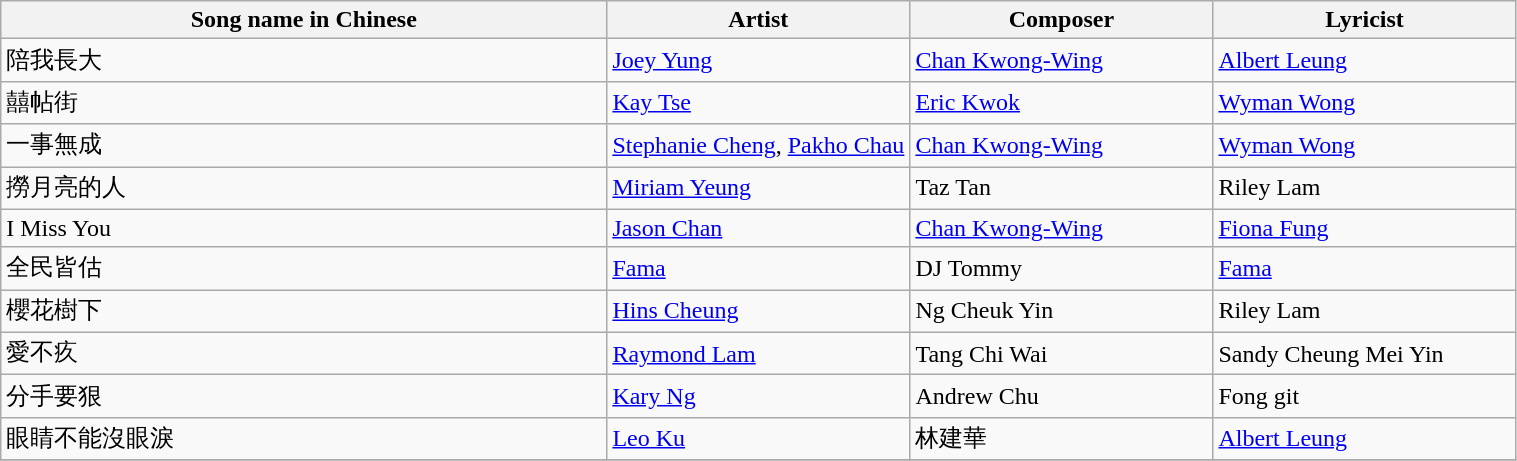<table class="wikitable">
<tr>
<th width=40%>Song name in Chinese</th>
<th width=20%>Artist</th>
<th width=20%>Composer</th>
<th width=20%>Lyricist</th>
</tr>
<tr>
<td>陪我長大</td>
<td><a href='#'>Joey Yung</a></td>
<td><a href='#'>Chan Kwong-Wing</a></td>
<td><a href='#'>Albert Leung</a></td>
</tr>
<tr>
<td>囍帖街</td>
<td><a href='#'>Kay Tse</a></td>
<td><a href='#'>Eric Kwok</a></td>
<td><a href='#'>Wyman Wong</a></td>
</tr>
<tr>
<td>一事無成</td>
<td><a href='#'>Stephanie Cheng</a>, <a href='#'>Pakho Chau</a></td>
<td><a href='#'>Chan Kwong-Wing</a></td>
<td><a href='#'>Wyman Wong</a></td>
</tr>
<tr>
<td>撈月亮的人</td>
<td><a href='#'>Miriam Yeung</a></td>
<td>Taz Tan</td>
<td>Riley Lam</td>
</tr>
<tr>
<td>I Miss You</td>
<td><a href='#'>Jason Chan</a></td>
<td><a href='#'>Chan Kwong-Wing</a></td>
<td><a href='#'>Fiona Fung</a></td>
</tr>
<tr>
<td>全民皆估</td>
<td><a href='#'>Fama</a></td>
<td>DJ Tommy</td>
<td><a href='#'>Fama</a></td>
</tr>
<tr>
<td>櫻花樹下</td>
<td><a href='#'>Hins Cheung</a></td>
<td>Ng Cheuk Yin</td>
<td>Riley Lam</td>
</tr>
<tr>
<td>愛不疚</td>
<td><a href='#'>Raymond Lam</a></td>
<td>Tang Chi Wai</td>
<td>Sandy Cheung Mei Yin</td>
</tr>
<tr>
<td>分手要狠</td>
<td><a href='#'>Kary Ng</a></td>
<td>Andrew Chu</td>
<td>Fong git</td>
</tr>
<tr>
<td>眼睛不能沒眼淚</td>
<td><a href='#'>Leo Ku</a></td>
<td>林建華</td>
<td><a href='#'>Albert Leung</a></td>
</tr>
<tr>
</tr>
</table>
